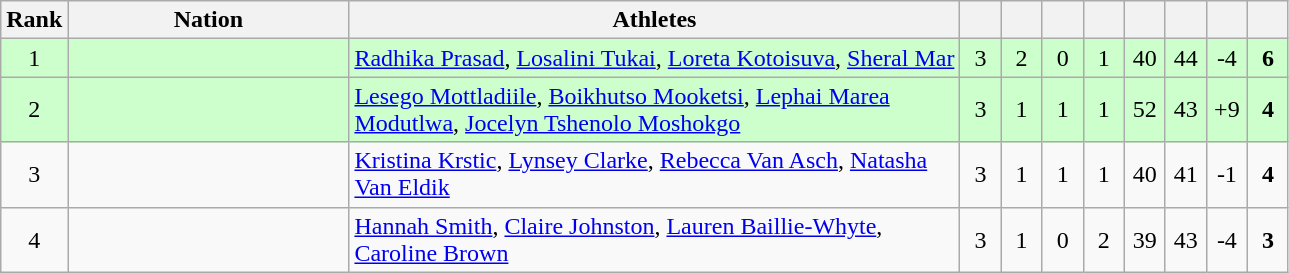<table class=wikitable style="text-align:center">
<tr>
<th width=20>Rank</th>
<th width=180>Nation</th>
<th width=400>Athletes</th>
<th width=20></th>
<th width=20></th>
<th width=20></th>
<th width=20></th>
<th width=20></th>
<th width=20></th>
<th width=20></th>
<th width=20></th>
</tr>
<tr bgcolor="#ccffcc">
<td>1</td>
<td align=left></td>
<td align=left><a href='#'>Radhika Prasad</a>, <a href='#'>Losalini Tukai</a>, <a href='#'>Loreta Kotoisuva</a>, <a href='#'>Sheral Mar</a></td>
<td>3</td>
<td>2</td>
<td>0</td>
<td>1</td>
<td>40</td>
<td>44</td>
<td>-4</td>
<td><strong>6</strong></td>
</tr>
<tr bgcolor="#ccffcc">
<td>2</td>
<td align=left></td>
<td align=left><a href='#'>Lesego Mottladiile</a>, <a href='#'>Boikhutso Mooketsi</a>, <a href='#'>Lephai Marea Modutlwa</a>, <a href='#'>Jocelyn Tshenolo Moshokgo</a></td>
<td>3</td>
<td>1</td>
<td>1</td>
<td>1</td>
<td>52</td>
<td>43</td>
<td>+9</td>
<td><strong>4</strong></td>
</tr>
<tr>
<td>3</td>
<td align=left></td>
<td align=left><a href='#'>Kristina Krstic</a>, <a href='#'>Lynsey Clarke</a>, <a href='#'>Rebecca Van Asch</a>, <a href='#'>Natasha Van Eldik</a></td>
<td>3</td>
<td>1</td>
<td>1</td>
<td>1</td>
<td>40</td>
<td>41</td>
<td>-1</td>
<td><strong>4</strong></td>
</tr>
<tr>
<td>4</td>
<td align=left></td>
<td align=left><a href='#'>Hannah Smith</a>, <a href='#'>Claire Johnston</a>, <a href='#'>Lauren Baillie-Whyte</a>, <a href='#'>Caroline Brown</a></td>
<td>3</td>
<td>1</td>
<td>0</td>
<td>2</td>
<td>39</td>
<td>43</td>
<td>-4</td>
<td><strong>3</strong></td>
</tr>
</table>
